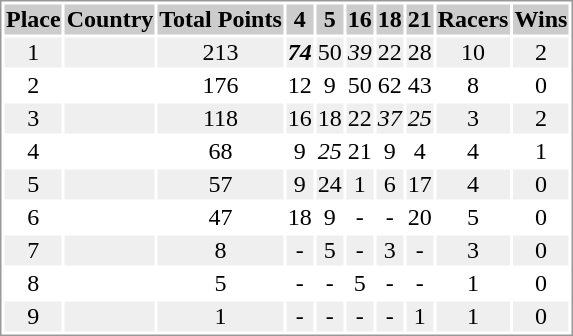<table border="0" style="border: 1px solid #999; background-color:#FFFFFF; text-align:center">
<tr align="center" bgcolor="#CCCCCC">
<th>Place</th>
<th>Country</th>
<th>Total Points</th>
<th>4</th>
<th>5</th>
<th>16</th>
<th>18</th>
<th>21</th>
<th>Racers</th>
<th>Wins</th>
</tr>
<tr bgcolor="#EFEFEF">
<td>1</td>
<td align="left"></td>
<td>213</td>
<td><strong><em>74</em></strong></td>
<td>50</td>
<td><em>39</em></td>
<td>22</td>
<td>28</td>
<td>10</td>
<td>2</td>
</tr>
<tr>
<td>2</td>
<td align="left"></td>
<td>176</td>
<td>12</td>
<td>9</td>
<td>50</td>
<td>62</td>
<td>43</td>
<td>8</td>
<td>0</td>
</tr>
<tr bgcolor="#EFEFEF">
<td>3</td>
<td align="left"></td>
<td>118</td>
<td>16</td>
<td>18</td>
<td>22</td>
<td><em>37</em></td>
<td><em>25</em></td>
<td>3</td>
<td>2</td>
</tr>
<tr>
<td>4</td>
<td align="left"></td>
<td>68</td>
<td>9</td>
<td><em>25</em></td>
<td>21</td>
<td>9</td>
<td>4</td>
<td>4</td>
<td>1</td>
</tr>
<tr bgcolor="#EFEFEF">
<td>5</td>
<td align="left"></td>
<td>57</td>
<td>9</td>
<td>24</td>
<td>1</td>
<td>6</td>
<td>17</td>
<td>4</td>
<td>0</td>
</tr>
<tr>
<td>6</td>
<td align="left"></td>
<td>47</td>
<td>18</td>
<td>9</td>
<td>-</td>
<td>-</td>
<td>20</td>
<td>5</td>
<td>0</td>
</tr>
<tr bgcolor="#EFEFEF">
<td>7</td>
<td align="left"></td>
<td>8</td>
<td>-</td>
<td>5</td>
<td>-</td>
<td>3</td>
<td>-</td>
<td>3</td>
<td>0</td>
</tr>
<tr>
<td>8</td>
<td align="left"></td>
<td>5</td>
<td>-</td>
<td>-</td>
<td>5</td>
<td>-</td>
<td>-</td>
<td>1</td>
<td>0</td>
</tr>
<tr bgcolor="#EFEFEF">
<td>9</td>
<td align="left"></td>
<td>1</td>
<td>-</td>
<td>-</td>
<td>-</td>
<td>-</td>
<td>1</td>
<td>1</td>
<td>0</td>
</tr>
</table>
